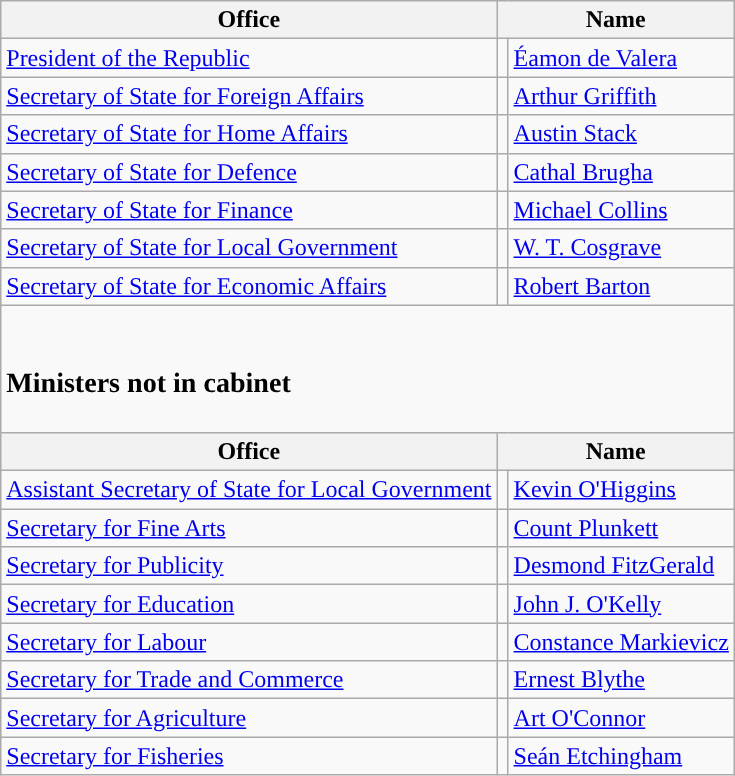<table class="wikitable">
<tr>
<th>Office</th>
<th colspan="2">Name</th>
</tr>
<tr>
<td><a href='#'>President of the Republic</a></td>
<td style="background-color: "></td>
<td><a href='#'>Éamon de Valera</a></td>
</tr>
<tr>
<td><a href='#'>Secretary of State for Foreign Affairs</a></td>
<td style="background-color: "></td>
<td><a href='#'>Arthur Griffith</a></td>
</tr>
<tr>
<td><a href='#'>Secretary of State for Home Affairs</a></td>
<td style="background-color: "></td>
<td><a href='#'>Austin Stack</a></td>
</tr>
<tr>
<td><a href='#'>Secretary of State for Defence</a></td>
<td style="background-color: "></td>
<td><a href='#'>Cathal Brugha</a></td>
</tr>
<tr>
<td><a href='#'>Secretary of State for Finance</a></td>
<td style="background-color: "></td>
<td><a href='#'>Michael Collins</a></td>
</tr>
<tr>
<td><a href='#'>Secretary of State for Local Government</a></td>
<td style="background-color: "></td>
<td><a href='#'>W. T. Cosgrave</a></td>
</tr>
<tr>
<td><a href='#'>Secretary of State for Economic Affairs</a></td>
<td style="background-color: "></td>
<td><a href='#'>Robert Barton</a></td>
</tr>
<tr>
<td colspan="3"><br><h3>Ministers not in cabinet</h3></td>
</tr>
<tr>
<th>Office</th>
<th colspan="2">Name</th>
</tr>
<tr>
<td><a href='#'>Assistant Secretary of State for Local Government</a></td>
<td style="background-color: "></td>
<td><a href='#'>Kevin O'Higgins</a></td>
</tr>
<tr>
<td><a href='#'>Secretary for Fine Arts</a></td>
<td style="background-color: "></td>
<td><a href='#'>Count Plunkett</a></td>
</tr>
<tr>
<td><a href='#'>Secretary for Publicity</a></td>
<td style="background-color: "></td>
<td><a href='#'>Desmond FitzGerald</a></td>
</tr>
<tr>
<td><a href='#'>Secretary for Education</a></td>
<td style="background-color: "></td>
<td><a href='#'>John J. O'Kelly</a></td>
</tr>
<tr>
<td><a href='#'>Secretary for Labour</a></td>
<td style="background-color: "></td>
<td><a href='#'>Constance Markievicz</a></td>
</tr>
<tr>
<td><a href='#'>Secretary for Trade and Commerce</a></td>
<td style="background-color: "></td>
<td><a href='#'>Ernest Blythe</a></td>
</tr>
<tr>
<td><a href='#'>Secretary for Agriculture</a></td>
<td style="background-color: "></td>
<td><a href='#'>Art O'Connor</a></td>
</tr>
<tr>
<td><a href='#'>Secretary for Fisheries</a></td>
<td style="background-color: "></td>
<td><a href='#'>Seán Etchingham</a></td>
</tr>
</table>
